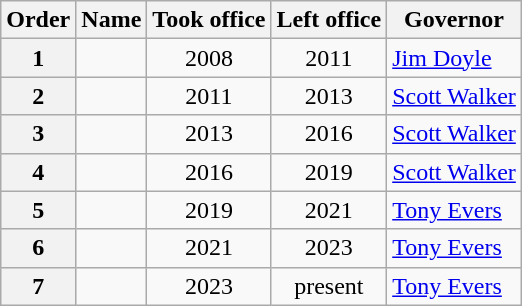<table class="wikitable sortable" style="text-align:center;">
<tr>
<th>Order</th>
<th>Name</th>
<th>Took office</th>
<th>Left office</th>
<th>Governor</th>
</tr>
<tr>
<th>1</th>
<td align=left></td>
<td>2008</td>
<td>2011</td>
<td align=left><a href='#'>Jim Doyle</a></td>
</tr>
<tr>
<th>2</th>
<td align=left></td>
<td>2011</td>
<td>2013</td>
<td align=left><a href='#'>Scott Walker</a></td>
</tr>
<tr>
<th>3</th>
<td align=left></td>
<td>2013</td>
<td>2016</td>
<td align=left><a href='#'>Scott Walker</a></td>
</tr>
<tr>
<th>4</th>
<td align=left></td>
<td>2016</td>
<td>2019</td>
<td align=left><a href='#'>Scott Walker</a></td>
</tr>
<tr>
<th>5</th>
<td align=left></td>
<td>2019</td>
<td>2021</td>
<td align=left><a href='#'>Tony Evers</a></td>
</tr>
<tr>
<th>6</th>
<td align=left></td>
<td>2021</td>
<td>2023</td>
<td align=left><a href='#'>Tony Evers</a></td>
</tr>
<tr>
<th>7</th>
<td align=left></td>
<td>2023</td>
<td>present</td>
<td align=left><a href='#'>Tony Evers</a></td>
</tr>
</table>
